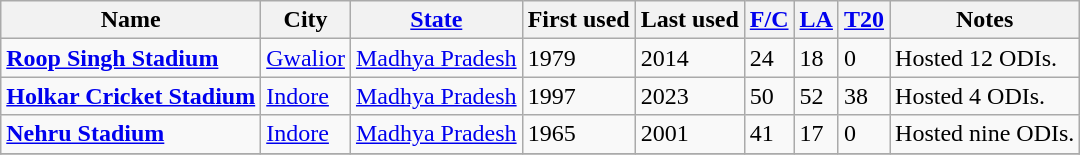<table class ="wikitable sortable">
<tr>
<th>Name</th>
<th>City</th>
<th><a href='#'>State</a></th>
<th>First used</th>
<th>Last used</th>
<th><a href='#'>F/C</a></th>
<th><a href='#'>LA</a></th>
<th><a href='#'>T20</a></th>
<th>Notes</th>
</tr>
<tr>
<td><strong><a href='#'>Roop Singh Stadium</a></strong></td>
<td><a href='#'>Gwalior</a></td>
<td><a href='#'>Madhya Pradesh</a></td>
<td>1979</td>
<td>2014</td>
<td>24</td>
<td>18</td>
<td>0</td>
<td>Hosted 12 ODIs.</td>
</tr>
<tr>
<td><strong><a href='#'>Holkar Cricket Stadium</a></strong></td>
<td><a href='#'>Indore</a></td>
<td><a href='#'>Madhya Pradesh</a></td>
<td>1997</td>
<td>2023</td>
<td>50</td>
<td>52</td>
<td>38</td>
<td>Hosted 4 ODIs.</td>
</tr>
<tr>
<td><strong><a href='#'>Nehru Stadium</a></strong></td>
<td><a href='#'>Indore</a></td>
<td><a href='#'>Madhya Pradesh</a></td>
<td>1965</td>
<td>2001</td>
<td>41</td>
<td>17</td>
<td>0</td>
<td>Hosted nine ODIs.</td>
</tr>
<tr>
</tr>
</table>
